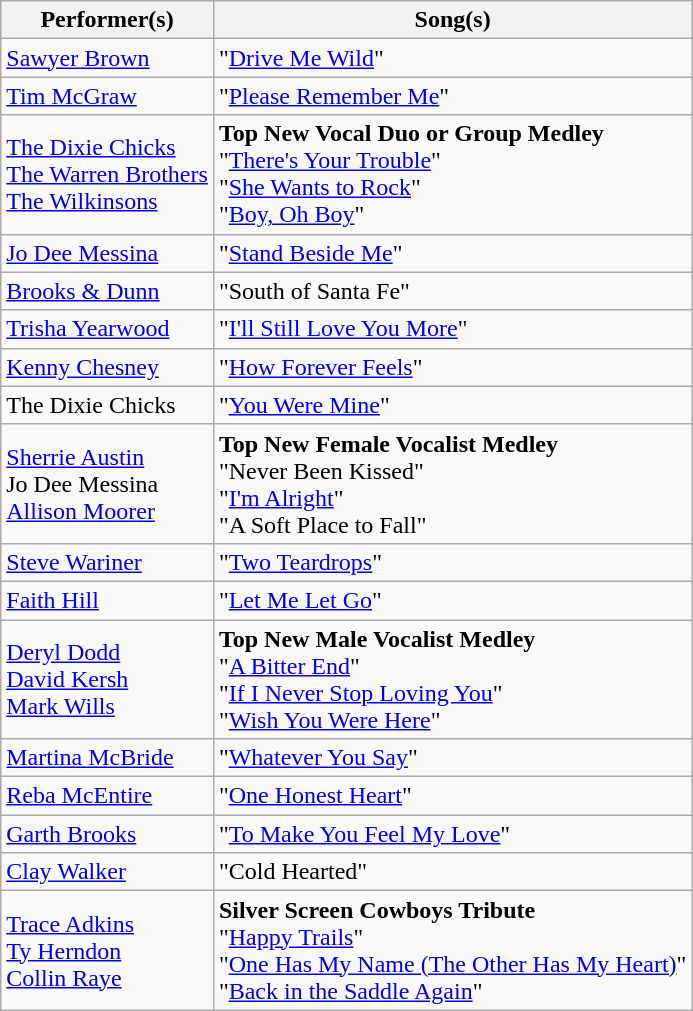<table class="wikitable">
<tr>
<th>Performer(s)</th>
<th>Song(s)</th>
</tr>
<tr>
<td><a href='#'>Sawyer Brown</a></td>
<td>"<a href='#'>Drive Me Wild</a>"</td>
</tr>
<tr>
<td><a href='#'>Tim McGraw</a></td>
<td>"<a href='#'>Please Remember Me</a>"</td>
</tr>
<tr>
<td><a href='#'>The Dixie Chicks</a><br><a href='#'>The Warren Brothers</a><br><a href='#'>The Wilkinsons</a></td>
<td><strong>Top New Vocal Duo or Group Medley</strong><br>"<a href='#'>There's Your Trouble</a>"<br>"<a href='#'>She Wants to Rock</a>"<br>"<a href='#'>Boy, Oh Boy</a>"</td>
</tr>
<tr>
<td><a href='#'>Jo Dee Messina</a></td>
<td>"<a href='#'>Stand Beside Me</a>"</td>
</tr>
<tr>
<td><a href='#'>Brooks & Dunn</a></td>
<td>"South of Santa Fe"</td>
</tr>
<tr>
<td><a href='#'>Trisha Yearwood</a></td>
<td>"<a href='#'>I'll Still Love You More</a>"</td>
</tr>
<tr>
<td><a href='#'>Kenny Chesney</a></td>
<td>"<a href='#'>How Forever Feels</a>"</td>
</tr>
<tr>
<td>The Dixie Chicks</td>
<td>"<a href='#'>You Were Mine</a>"</td>
</tr>
<tr>
<td><a href='#'>Sherrie Austin</a><br>Jo Dee Messina<br><a href='#'>Allison Moorer</a></td>
<td><strong>Top New Female Vocalist Medley</strong><br>"Never Been Kissed"<br>"<a href='#'>I'm Alright</a>"<br>"A Soft Place to Fall"</td>
</tr>
<tr>
<td><a href='#'>Steve Wariner</a></td>
<td>"<a href='#'>Two Teardrops</a>"</td>
</tr>
<tr>
<td><a href='#'>Faith Hill</a></td>
<td>"<a href='#'>Let Me Let Go</a>"</td>
</tr>
<tr>
<td><a href='#'>Deryl Dodd</a><br><a href='#'>David Kersh</a><br><a href='#'>Mark Wills</a></td>
<td><strong>Top New Male Vocalist Medley</strong><br>"<a href='#'>A Bitter End</a>"<br>"<a href='#'>If I Never Stop Loving You</a>"<br>"<a href='#'>Wish You Were Here</a>"</td>
</tr>
<tr>
<td><a href='#'>Martina McBride</a></td>
<td>"<a href='#'>Whatever You Say</a>"</td>
</tr>
<tr>
<td><a href='#'>Reba McEntire</a></td>
<td>"<a href='#'>One Honest Heart</a>"</td>
</tr>
<tr>
<td><a href='#'>Garth Brooks</a></td>
<td>"<a href='#'>To Make You Feel My Love</a>"</td>
</tr>
<tr>
<td><a href='#'>Clay Walker</a></td>
<td>"Cold Hearted"</td>
</tr>
<tr>
<td><a href='#'>Trace Adkins</a><br><a href='#'>Ty Herndon</a><br><a href='#'>Collin Raye</a></td>
<td><strong>Silver Screen Cowboys Tribute</strong><br>"<a href='#'>Happy Trails</a>"<br>"<a href='#'>One Has My Name (The Other Has My Heart)</a>"<br>"<a href='#'>Back in the Saddle Again</a>"</td>
</tr>
</table>
